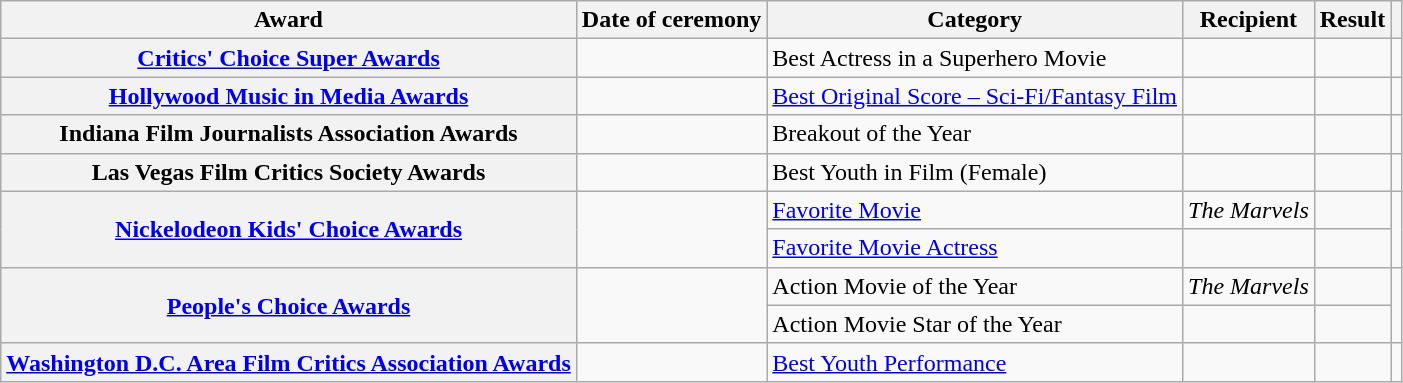<table class="wikitable sortable plainrowheaders col6center">
<tr>
<th scope="col">Award</th>
<th scope="col">Date of ceremony</th>
<th scope="col">Category</th>
<th scope="col">Recipient</th>
<th scope="col">Result</th>
<th scope="col" class="unsortable"></th>
</tr>
<tr>
<th scope="row"><a href='#'>Critics' Choice Super Awards</a></th>
<td><a href='#'></a></td>
<td>Best Actress in a Superhero Movie</td>
<td></td>
<td></td>
<td></td>
</tr>
<tr>
<th scope="row"><a href='#'>Hollywood Music in Media Awards</a></th>
<td><a href='#'></a></td>
<td><a href='#'>Best Original Score – Sci-Fi/Fantasy Film</a></td>
<td></td>
<td></td>
<td></td>
</tr>
<tr>
<th scope="row">Indiana Film Journalists Association Awards</th>
<td></td>
<td>Breakout of the Year</td>
<td></td>
<td></td>
<td></td>
</tr>
<tr>
<th scope="row">Las Vegas Film Critics Society Awards</th>
<td></td>
<td>Best Youth in Film (Female)</td>
<td></td>
<td></td>
<td></td>
</tr>
<tr>
<th scope="row" rowspan="2"><a href='#'>Nickelodeon Kids' Choice Awards</a></th>
<td rowspan="2"><a href='#'></a></td>
<td><a href='#'>Favorite Movie</a></td>
<td><em>The Marvels</em></td>
<td></td>
<td rowspan="2"></td>
</tr>
<tr>
<td><a href='#'>Favorite Movie Actress</a></td>
<td></td>
<td></td>
</tr>
<tr>
<th scope="row" rowspan="2"><a href='#'>People's Choice Awards</a></th>
<td rowspan="2"><a href='#'></a></td>
<td>Action Movie of the Year</td>
<td><em>The Marvels</em></td>
<td></td>
<td rowspan="2"></td>
</tr>
<tr>
<td>Action Movie Star of the Year</td>
<td></td>
<td></td>
</tr>
<tr>
<th scope="row"><a href='#'>Washington D.C. Area Film Critics Association Awards</a></th>
<td><a href='#'></a></td>
<td><a href='#'>Best Youth Performance</a></td>
<td></td>
<td></td>
<td></td>
</tr>
</table>
